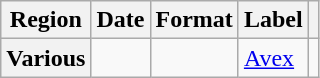<table class="wikitable plainrowheaders">
<tr>
<th scope="col">Region</th>
<th>Date</th>
<th>Format</th>
<th>Label</th>
<th></th>
</tr>
<tr>
<th scope="row">Various</th>
<td></td>
<td></td>
<td><a href='#'>Avex</a></td>
<td style="text-align:center"></td>
</tr>
</table>
